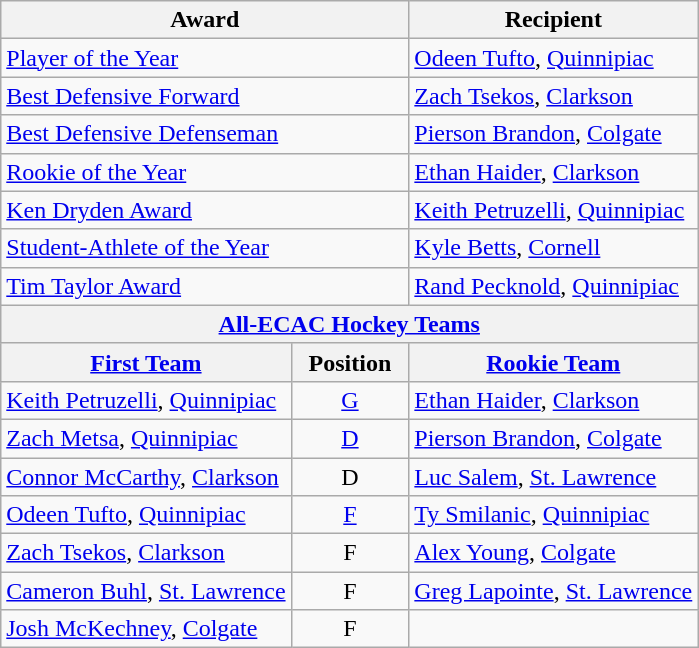<table class="wikitable">
<tr>
<th colspan=2>Award</th>
<th>Recipient</th>
</tr>
<tr>
<td colspan=2><a href='#'>Player of the Year</a></td>
<td><a href='#'>Odeen Tufto</a>, <a href='#'>Quinnipiac</a></td>
</tr>
<tr>
<td colspan=2><a href='#'>Best Defensive Forward</a></td>
<td><a href='#'>Zach Tsekos</a>, <a href='#'>Clarkson</a></td>
</tr>
<tr>
<td colspan=2><a href='#'>Best Defensive Defenseman</a></td>
<td><a href='#'>Pierson Brandon</a>, <a href='#'>Colgate</a></td>
</tr>
<tr>
<td colspan=2><a href='#'>Rookie of the Year</a></td>
<td><a href='#'>Ethan Haider</a>, <a href='#'>Clarkson</a></td>
</tr>
<tr>
<td colspan=2><a href='#'>Ken Dryden Award</a></td>
<td><a href='#'>Keith Petruzelli</a>, <a href='#'>Quinnipiac</a></td>
</tr>
<tr>
<td colspan=2><a href='#'>Student-Athlete of the Year</a></td>
<td><a href='#'>Kyle Betts</a>, <a href='#'>Cornell</a></td>
</tr>
<tr>
<td colspan=2><a href='#'>Tim Taylor Award</a></td>
<td><a href='#'>Rand Pecknold</a>, <a href='#'>Quinnipiac</a></td>
</tr>
<tr>
<th colspan=3><a href='#'>All-ECAC Hockey Teams</a></th>
</tr>
<tr>
<th><a href='#'>First Team</a></th>
<th>  Position  </th>
<th><a href='#'>Rookie Team</a></th>
</tr>
<tr>
<td><a href='#'>Keith Petruzelli</a>, <a href='#'>Quinnipiac</a></td>
<td align=center><a href='#'>G</a></td>
<td><a href='#'>Ethan Haider</a>, <a href='#'>Clarkson</a></td>
</tr>
<tr>
<td><a href='#'>Zach Metsa</a>, <a href='#'>Quinnipiac</a></td>
<td align=center><a href='#'>D</a></td>
<td><a href='#'>Pierson Brandon</a>, <a href='#'>Colgate</a></td>
</tr>
<tr>
<td><a href='#'>Connor McCarthy</a>, <a href='#'>Clarkson</a></td>
<td align=center>D</td>
<td><a href='#'>Luc Salem</a>, <a href='#'>St. Lawrence</a></td>
</tr>
<tr>
<td><a href='#'>Odeen Tufto</a>, <a href='#'>Quinnipiac</a></td>
<td align=center><a href='#'>F</a></td>
<td><a href='#'>Ty Smilanic</a>, <a href='#'>Quinnipiac</a></td>
</tr>
<tr>
<td><a href='#'>Zach Tsekos</a>, <a href='#'>Clarkson</a></td>
<td align=center>F</td>
<td><a href='#'>Alex Young</a>, <a href='#'>Colgate</a></td>
</tr>
<tr>
<td><a href='#'>Cameron Buhl</a>, <a href='#'>St. Lawrence</a></td>
<td align=center>F</td>
<td><a href='#'>Greg Lapointe</a>, <a href='#'>St. Lawrence</a></td>
</tr>
<tr>
<td><a href='#'>Josh McKechney</a>, <a href='#'>Colgate</a></td>
<td align=center>F</td>
<td></td>
</tr>
</table>
